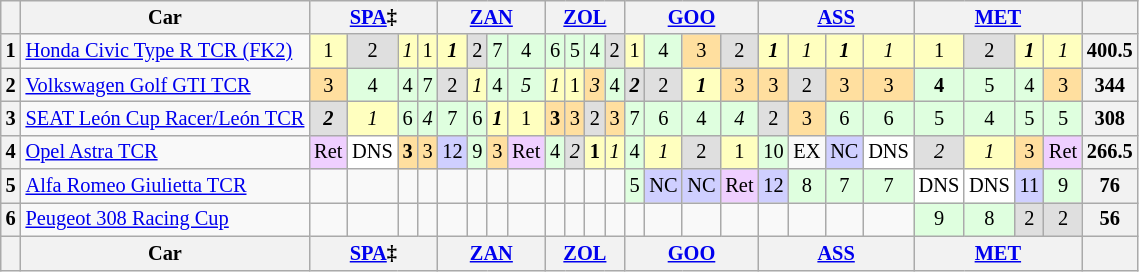<table class="wikitable" style="font-size: 85%; text-align: center;">
<tr valign="top">
<th valign=middle></th>
<th valign=middle>Car</th>
<th colspan=4><a href='#'>SPA</a>‡<br></th>
<th colspan=4><a href='#'>ZAN</a><br></th>
<th colspan=4><a href='#'>ZOL</a><br></th>
<th colspan=4><a href='#'>GOO</a><br></th>
<th colspan=4><a href='#'>ASS</a><br></th>
<th colspan=4><a href='#'>MET</a><br></th>
<th valign=middle></th>
</tr>
<tr>
<th>1</th>
<td align=left><a href='#'>Honda Civic Type R TCR (FK2)</a></td>
<td style="background:#ffffbf;">1</td>
<td style="background:#dfdfdf;">2</td>
<td style="background:#ffffbf;"><em>1</em></td>
<td style="background:#ffffbf;">1</td>
<td style="background:#ffffbf;"><strong><em>1</em></strong></td>
<td style="background:#dfdfdf;">2</td>
<td style="background:#dfffdf;">7</td>
<td style="background:#dfffdf;">4</td>
<td style="background:#dfffdf;">6</td>
<td style="background:#dfffdf;">5</td>
<td style="background:#dfffdf;">4</td>
<td style="background:#dfdfdf;">2</td>
<td style="background:#ffffbf;">1</td>
<td style="background:#dfffdf;">4</td>
<td style="background:#ffdf9f;">3</td>
<td style="background:#dfdfdf;">2</td>
<td style="background:#ffffbf;"><strong><em>1</em></strong></td>
<td style="background:#ffffbf;"><em>1</em></td>
<td style="background:#ffffbf;"><strong><em>1</em></strong></td>
<td style="background:#ffffbf;"><em>1</em></td>
<td style="background:#ffffbf;">1</td>
<td style="background:#dfdfdf;">2</td>
<td style="background:#ffffbf;"><strong><em>1</em></strong></td>
<td style="background:#ffffbf;"><em>1</em></td>
<th>400.5</th>
</tr>
<tr>
<th>2</th>
<td align=left><a href='#'>Volkswagen Golf GTI TCR</a></td>
<td style="background:#ffdf9f;">3</td>
<td style="background:#dfffdf;">4</td>
<td style="background:#dfffdf;">4</td>
<td style="background:#dfffdf;">7</td>
<td style="background:#dfdfdf;">2</td>
<td style="background:#ffffbf;"><em>1</em></td>
<td style="background:#dfffdf;">4</td>
<td style="background:#dfffdf;"><em>5</em></td>
<td style="background:#ffffbf;"><em>1</em></td>
<td style="background:#ffffbf;">1</td>
<td style="background:#ffdf9f;"><em>3</em></td>
<td style="background:#dfffdf;">4</td>
<td style="background:#dfdfdf;"><strong><em>2</em></strong></td>
<td style="background:#dfdfdf;">2</td>
<td style="background:#ffffbf;"><strong><em>1</em></strong></td>
<td style="background:#ffdf9f;">3</td>
<td style="background:#ffdf9f;">3</td>
<td style="background:#dfdfdf;">2</td>
<td style="background:#ffdf9f;">3</td>
<td style="background:#ffdf9f;">3</td>
<td style="background:#dfffdf;"><strong>4</strong></td>
<td style="background:#dfffdf;">5</td>
<td style="background:#dfffdf;">4</td>
<td style="background:#ffdf9f;">3</td>
<th>344</th>
</tr>
<tr>
<th>3</th>
<td align=left><a href='#'>SEAT León Cup Racer/León TCR</a></td>
<td style="background:#dfdfdf;"><strong><em>2</em></strong></td>
<td style="background:#ffffbf;"><em>1</em></td>
<td style="background:#dfffdf;">6</td>
<td style="background:#dfffdf;"><em>4</em></td>
<td style="background:#dfffdf;">7</td>
<td style="background:#dfffdf;">6</td>
<td style="background:#ffffbf;"><strong><em>1</em></strong></td>
<td style="background:#ffffbf;">1</td>
<td style="background:#ffdf9f;"><strong>3</strong></td>
<td style="background:#ffdf9f;">3</td>
<td style="background:#dfdfdf;">2</td>
<td style="background:#ffdf9f;">3</td>
<td style="background:#dfffdf;">7</td>
<td style="background:#dfffdf;">6</td>
<td style="background:#dfffdf;">4</td>
<td style="background:#dfffdf;"><em>4</em></td>
<td style="background:#dfdfdf;">2</td>
<td style="background:#ffdf9f;">3</td>
<td style="background:#dfffdf;">6</td>
<td style="background:#dfffdf;">6</td>
<td style="background:#dfffdf;">5</td>
<td style="background:#dfffdf;">4</td>
<td style="background:#dfffdf;">5</td>
<td style="background:#dfffdf;">5</td>
<th>308</th>
</tr>
<tr>
<th>4</th>
<td align=left><a href='#'>Opel Astra TCR</a></td>
<td style="background:#efcfff;">Ret</td>
<td style="background:#ffffff;">DNS</td>
<td style="background:#ffdf9f;"><strong>3</strong></td>
<td style="background:#ffdf9f;">3</td>
<td style="background:#cfcfff;">12</td>
<td style="background:#dfffdf;">9</td>
<td style="background:#ffdf9f;">3</td>
<td style="background:#efcfff;">Ret</td>
<td style="background:#dfffdf;">4</td>
<td style="background:#dfdfdf;"><em>2</em></td>
<td style="background:#ffffbf;"><strong>1</strong></td>
<td style="background:#ffffbf;"><em>1</em></td>
<td style="background:#dfffdf;">4</td>
<td style="background:#ffffbf;"><em>1</em></td>
<td style="background:#dfdfdf;">2</td>
<td style="background:#ffffbf;">1</td>
<td style="background:#dfffdf;">10</td>
<td>EX</td>
<td style="background:#cfcfff;">NC</td>
<td style="background:#ffffff;">DNS</td>
<td style="background:#dfdfdf;"><em>2</em></td>
<td style="background:#ffffbf;"><em>1</em></td>
<td style="background:#ffdf9f;">3</td>
<td style="background:#efcfff;">Ret</td>
<th>266.5</th>
</tr>
<tr>
<th>5</th>
<td align=left><a href='#'>Alfa Romeo Giulietta TCR</a></td>
<td></td>
<td></td>
<td></td>
<td></td>
<td></td>
<td></td>
<td></td>
<td></td>
<td></td>
<td></td>
<td></td>
<td></td>
<td style="background:#dfffdf;">5</td>
<td style="background:#cfcfff;">NC</td>
<td style="background:#cfcfff;">NC</td>
<td style="background:#efcfff;">Ret</td>
<td style="background:#cfcfff;">12</td>
<td style="background:#dfffdf;">8</td>
<td style="background:#dfffdf;">7</td>
<td style="background:#dfffdf;">7</td>
<td style="background:#ffffff;">DNS</td>
<td style="background:#ffffff;">DNS</td>
<td style="background:#cfcfff;">11</td>
<td style="background:#dfffdf;">9</td>
<th>76</th>
</tr>
<tr>
<th>6</th>
<td align=left><a href='#'>Peugeot 308 Racing Cup</a></td>
<td></td>
<td></td>
<td></td>
<td></td>
<td></td>
<td></td>
<td></td>
<td></td>
<td></td>
<td></td>
<td></td>
<td></td>
<td></td>
<td></td>
<td></td>
<td></td>
<td></td>
<td></td>
<td></td>
<td></td>
<td style="background:#dfffdf;">9</td>
<td style="background:#dfffdf;">8</td>
<td style="background:#dfdfdf;">2</td>
<td style="background:#dfdfdf;">2</td>
<th>56</th>
</tr>
<tr valign="top">
<th valign=middle></th>
<th valign=middle>Car</th>
<th colspan=4><a href='#'>SPA</a>‡<br></th>
<th colspan=4><a href='#'>ZAN</a><br></th>
<th colspan=4><a href='#'>ZOL</a><br></th>
<th colspan=4><a href='#'>GOO</a><br></th>
<th colspan=4><a href='#'>ASS</a><br></th>
<th colspan=4><a href='#'>MET</a><br></th>
<th valign=middle></th>
</tr>
</table>
